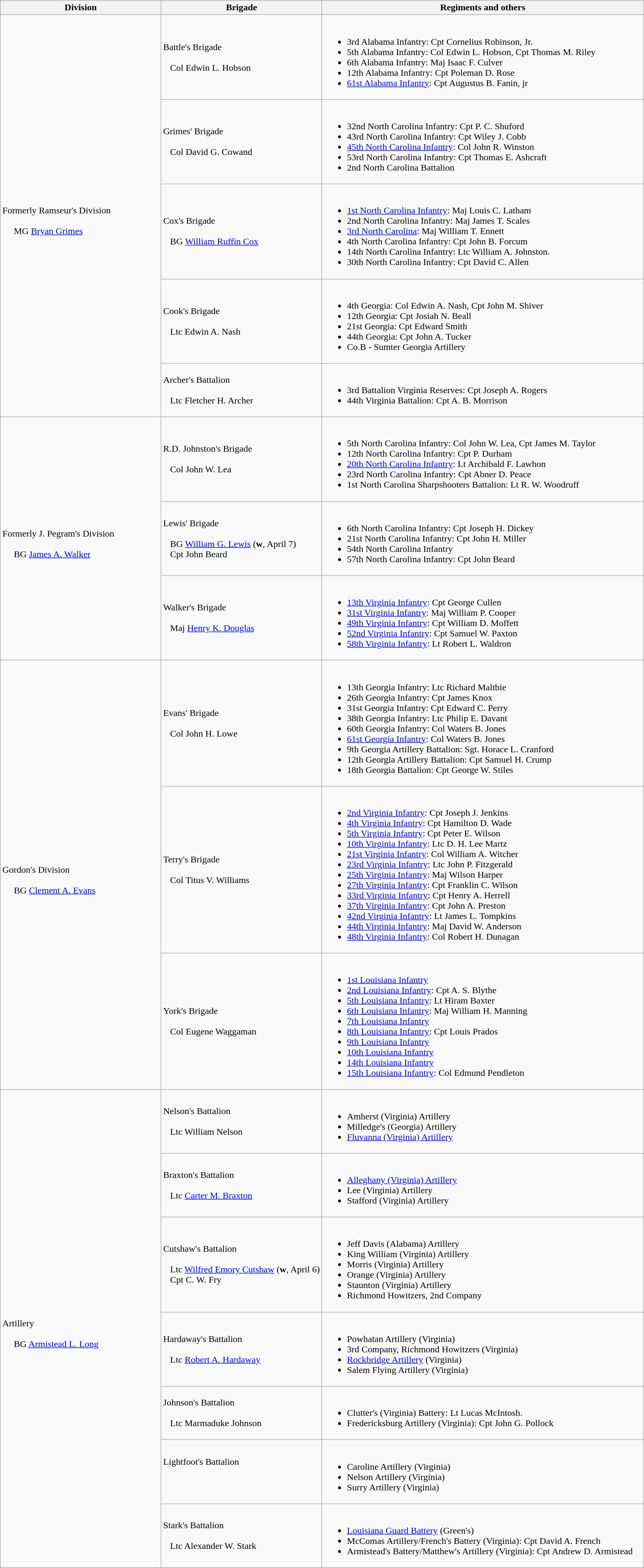<table class="wikitable">
<tr>
<th style="width:25%;">Division</th>
<th style="width:25%;">Brigade</th>
<th>Regiments and others</th>
</tr>
<tr>
<td rowspan=5><br>Formerly Ramseur's Division<br><br>    
MG <a href='#'>Bryan Grimes</a></td>
<td>Battle's Brigade<br><br>  
Col Edwin L. Hobson</td>
<td><br><ul><li>3rd Alabama Infantry: Cpt Cornelius Robinson, Jr.</li><li>5th Alabama Infantry: Col Edwin L. Hobson, Cpt Thomas M. Riley</li><li>6th Alabama Infantry: Maj Isaac F. Culver</li><li>12th Alabama Infantry: Cpt Poleman D. Rose</li><li><a href='#'>61st Alabama Infantry</a>: Cpt Augustus B. Fanin, jr</li></ul></td>
</tr>
<tr>
<td>Grimes' Brigade<br><br>  
Col David G. Cowand</td>
<td><br><ul><li>32nd North Carolina Infantry: Cpt P. C. Shuford</li><li>43rd North Carolina Infantry: Cpt Wiley J. Cobb</li><li><a href='#'>45th North Carolina Infantry</a>: Col John R. Winston</li><li>53rd North Carolina Infantry: Cpt Thomas E. Ashcraft</li><li>2nd North Carolina Battalion</li></ul></td>
</tr>
<tr>
<td>Cox's Brigade<br><br>  
BG <a href='#'>William Ruffin Cox</a></td>
<td><br><ul><li><a href='#'>1st North Carolina Infantry</a>: Maj Louis C. Latham</li><li>2nd North Carolina Infantry: Maj James T. Scales</li><li><a href='#'>3rd North Carolina</a>: Maj William T. Ennett</li><li>4th North Carolina Infantry: Cpt John B. Forcum</li><li>14th North Carolina Infantry: Ltc William A. Johnston.</li><li>30th North Carolina Infantry: Cpt David C. Allen</li></ul></td>
</tr>
<tr>
<td>Cook's Brigade<br><br>  
Ltc Edwin A. Nash</td>
<td><br><ul><li>4th Georgia: Col Edwin A. Nash, Cpt John M. Shiver</li><li>12th Georgia: Cpt Josiah N. Beall</li><li>21st Georgia: Cpt Edward Smith</li><li>44th Georgia: Cpt John A. Tucker</li><li>Co.B - Sumter Georgia Artillery</li></ul></td>
</tr>
<tr>
<td>Archer's Battalion<br><br>  
Ltc Fletcher H. Archer</td>
<td><br><ul><li>3rd Battalion Virginia Reserves: Cpt Joseph A. Rogers</li><li>44th Virginia Battalion: Cpt A. B. Morrison</li></ul></td>
</tr>
<tr>
<td rowspan=3><br>Formerly J. Pegram's Division<br><br>    
BG <a href='#'>James A. Walker</a></td>
<td>R.D. Johnston's Brigade<br><br>  
Col John W. Lea</td>
<td><br><ul><li>5th North Carolina Infantry: Col John W. Lea, Cpt James M. Taylor</li><li>12th North Carolina Infantry: Cpt P. Durham</li><li><a href='#'>20th North Carolina Infantry</a>: Lt Archibald F. Lawhon</li><li>23rd North Carolina Infantry: Cpt Abner D. Peace</li><li>1st North Carolina Sharpshooters Battalion: Lt R. W. Woodruff</li></ul></td>
</tr>
<tr>
<td>Lewis' Brigade<br><br>  
BG <a href='#'>William G. Lewis</a> (<strong>w</strong>, April 7)
<br>  
Cpt John Beard</td>
<td><br><ul><li>6th North Carolina Infantry: Cpt Joseph H. Dickey</li><li>21st North Carolina Infantry: Cpt John H. Miller</li><li>54th North Carolina Infantry</li><li>57th North Carolina Infantry: Cpt John Beard</li></ul></td>
</tr>
<tr>
<td>Walker's Brigade<br><br>  
Maj <a href='#'>Henry K. Douglas</a></td>
<td><br><ul><li><a href='#'>13th Virginia Infantry</a>: Cpt George Cullen</li><li><a href='#'>31st Virginia Infantry</a>: Maj William P. Cooper</li><li><a href='#'>49th Virginia Infantry</a>: Cpt William D. Moffett</li><li><a href='#'>52nd Virginia Infantry</a>: Cpt Samuel W. Paxton</li><li><a href='#'>58th Virginia Infantry</a>: Lt Robert L. Waldron</li></ul></td>
</tr>
<tr>
<td rowspan=3><br>Gordon's Division<br><br>    
BG <a href='#'>Clement A. Evans</a></td>
<td>Evans' Brigade<br><br>  
Col John H. Lowe</td>
<td><br><ul><li>13th Georgia Infantry: Ltc Richard Maltbie</li><li>26th Georgia Infantry: Cpt James Knox</li><li>31st Georgia Infantry: Cpt Edward C. Perry</li><li>38th Georgia Infantry: Ltc Philip E. Davant</li><li>60th Georgia Infantry: Col Waters B. Jones</li><li><a href='#'>61st Georgia Infantry</a>: Col Waters B. Jones</li><li>9th Georgia Artillery Battalion: Sgt. Horace L. Cranford</li><li>12th Georgia Artillery Battalion: Cpt Samuel H. Crump</li><li>18th Georgia Battalion: Cpt George W. Stiles</li></ul></td>
</tr>
<tr>
<td>Terry's Brigade<br><br>  
Col Titus V. Williams</td>
<td><br><ul><li><a href='#'>2nd Virginia Infantry</a>: Cpt Joseph J. Jenkins</li><li><a href='#'>4th Virginia Infantry</a>: Cpt Hamilton D. Wade</li><li><a href='#'>5th Virginia Infantry</a>: Cpt Peter E. Wilson</li><li><a href='#'>10th Virginia Infantry</a>: Ltc D. H. Lee Martz</li><li><a href='#'>21st Virginia Infantry</a>: Col William A. Witcher</li><li><a href='#'>23rd Virginia Infantry</a>: Ltc John P. Fitzgerald</li><li><a href='#'>25th Virginia Infantry</a>: Maj Wilson Harper</li><li><a href='#'>27th Virginia Infantry</a>: Cpt Franklin C. Wilson</li><li><a href='#'>33rd Virginia Infantry</a>: Cpt Henry A. Herrell</li><li><a href='#'>37th Virginia Infantry</a>: Cpt John A. Preston</li><li><a href='#'>42nd Virginia Infantry</a>: Lt James L. Tompkins</li><li><a href='#'>44th Virginia Infantry</a>: Maj David W. Anderson</li><li><a href='#'>48th Virginia Infantry</a>: Col Robert H. Dunagan</li></ul></td>
</tr>
<tr>
<td>York's Brigade<br><br>  
Col Eugene Waggaman</td>
<td><br><ul><li><a href='#'>1st Louisiana Infantry</a></li><li><a href='#'>2nd Louisiana Infantry</a>: Cpt A. S. Blythe</li><li><a href='#'>5th Louisiana Infantry</a>: Lt Hiram Baxter</li><li><a href='#'>6th Louisiana Infantry</a>: Maj William H. Manning</li><li><a href='#'>7th Louisiana Infantry</a></li><li><a href='#'>8th Louisiana Infantry</a>: Cpt Louis Prados</li><li><a href='#'>9th Louisiana Infantry</a></li><li><a href='#'>10th Louisiana Infantry</a></li><li><a href='#'>14th Louisiana Infantry</a></li><li><a href='#'>15th Louisiana Infantry</a>: Col Edmund Pendleton</li></ul></td>
</tr>
<tr>
<td rowspan=7><br>Artillery<br><br>    
BG <a href='#'>Armistead L. Long</a></td>
<td>Nelson's Battalion<br><br>  
Ltc William Nelson</td>
<td><br><ul><li>Amherst (Virginia) Artillery</li><li>Milledge's (Georgia) Artillery</li><li><a href='#'>Fluvanna (Virginia) Artillery</a></li></ul></td>
</tr>
<tr>
<td>Braxton's Battalion<br><br>  
Ltc <a href='#'>Carter M. Braxton</a></td>
<td><br><ul><li><a href='#'>Alleghany (Virginia) Artillery</a></li><li>Lee (Virginia) Artillery</li><li>Stafford (Virginia) Artillery</li></ul></td>
</tr>
<tr>
<td>Cutshaw's Battalion<br><br>  
Ltc <a href='#'>Wilfred Emory Cutshaw</a> (<strong>w</strong>, April 6)
<br>  
Cpt C. W. Fry</td>
<td><br><ul><li>Jeff Davis (Alabama) Artillery</li><li>King William (Virginia) Artillery</li><li>Morris (Virginia) Artillery</li><li>Orange (Virginia) Artillery</li><li>Staunton (Virginia) Artillery</li><li>Richmond Howitzers, 2nd Company</li></ul></td>
</tr>
<tr>
<td>Hardaway's Battalion<br><br>  
Ltc <a href='#'>Robert A. Hardaway</a></td>
<td><br><ul><li>Powhatan Artillery (Virginia)</li><li>3rd Company, Richmond Howitzers (Virginia)</li><li><a href='#'>Rockbridge Artillery</a> (Virginia)</li><li>Salem Flying Artillery (Virginia)</li></ul></td>
</tr>
<tr>
<td>Johnson's Battalion<br><br>  
Ltc Marmaduke Johnson</td>
<td><br><ul><li>Clutter's (Virginia) Battery: Lt Lucas McIntosh.</li><li>Fredericksburg Artillery (Virginia): Cpt John G. Pollock</li></ul></td>
</tr>
<tr>
<td>Lightfoot's Battalion<br><br>  </td>
<td><br><ul><li>Caroline Artillery (Virginia)</li><li>Nelson Artillery (Virginia)</li><li>Surry Artillery (Virginia)</li></ul></td>
</tr>
<tr>
<td>Stark's Battalion<br><br>  
Ltc Alexander W. Stark</td>
<td><br><ul><li><a href='#'>Louisiana Guard Battery</a> (Green's)</li><li>McComas Artillery/French's Battery (Virginia): Cpt David A. French</li><li>Armistead's Battery/Matthew's Artillery (Virginia): Cpt Andrew D. Armistead</li></ul></td>
</tr>
</table>
